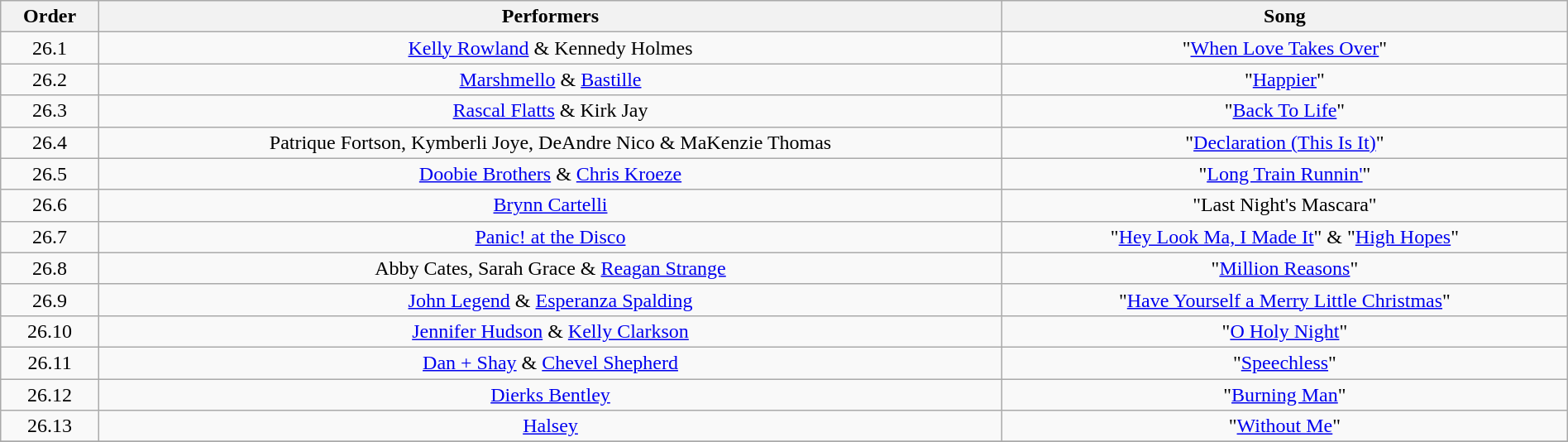<table class="wikitable" style="text-align:center; width:100%;">
<tr>
<th>Order</th>
<th>Performers</th>
<th>Song</th>
</tr>
<tr>
<td>26.1</td>
<td><a href='#'>Kelly Rowland</a> & Kennedy Holmes</td>
<td>"<a href='#'>When Love Takes Over</a>"</td>
</tr>
<tr>
<td>26.2</td>
<td><a href='#'>Marshmello</a> & <a href='#'>Bastille</a></td>
<td>"<a href='#'>Happier</a>"</td>
</tr>
<tr>
<td>26.3</td>
<td><a href='#'>Rascal Flatts</a> & Kirk Jay</td>
<td>"<a href='#'>Back To Life</a>"</td>
</tr>
<tr>
<td>26.4</td>
<td>Patrique Fortson, Kymberli Joye, DeAndre Nico & MaKenzie Thomas</td>
<td>"<a href='#'>Declaration (This Is It)</a>"</td>
</tr>
<tr>
<td>26.5</td>
<td><a href='#'>Doobie Brothers</a> & <a href='#'>Chris Kroeze</a></td>
<td>"<a href='#'>Long Train Runnin'</a>"</td>
</tr>
<tr>
<td>26.6</td>
<td><a href='#'>Brynn Cartelli</a></td>
<td>"Last Night's Mascara"</td>
</tr>
<tr>
<td>26.7</td>
<td><a href='#'>Panic! at the Disco</a></td>
<td>"<a href='#'>Hey Look Ma, I Made It</a>" & "<a href='#'>High Hopes</a>"</td>
</tr>
<tr>
<td>26.8</td>
<td>Abby Cates, Sarah Grace & <a href='#'>Reagan Strange</a></td>
<td>"<a href='#'>Million Reasons</a>"</td>
</tr>
<tr>
<td>26.9</td>
<td><a href='#'>John Legend</a> & <a href='#'>Esperanza Spalding</a></td>
<td>"<a href='#'>Have Yourself a Merry Little Christmas</a>"</td>
</tr>
<tr>
<td>26.10</td>
<td><a href='#'>Jennifer Hudson</a> & <a href='#'>Kelly Clarkson</a></td>
<td>"<a href='#'>O Holy Night</a>"</td>
</tr>
<tr>
<td>26.11</td>
<td><a href='#'>Dan + Shay</a> & <a href='#'>Chevel Shepherd</a></td>
<td>"<a href='#'>Speechless</a>"</td>
</tr>
<tr>
<td>26.12</td>
<td><a href='#'>Dierks Bentley</a></td>
<td>"<a href='#'>Burning Man</a>"</td>
</tr>
<tr>
<td>26.13</td>
<td><a href='#'>Halsey</a></td>
<td>"<a href='#'>Without Me</a>"</td>
</tr>
<tr>
</tr>
</table>
